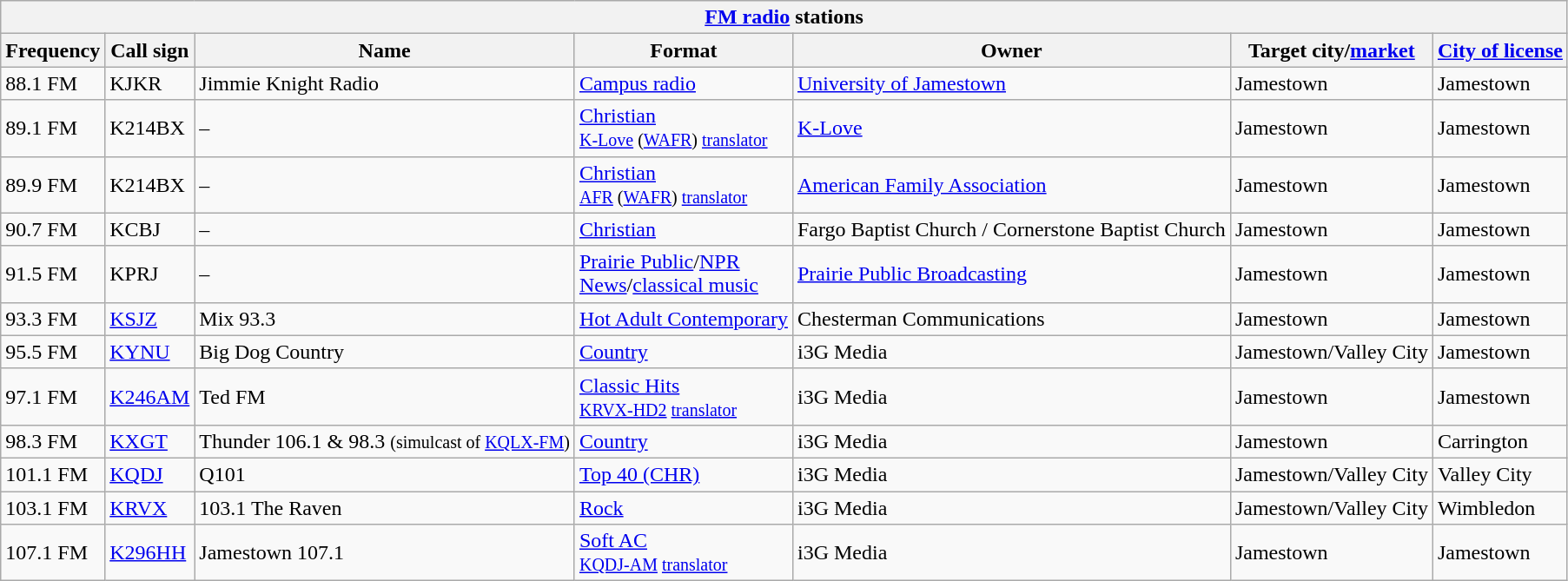<table class="wikitable">
<tr>
<th style="text-align:center;" colspan="7"><strong><a href='#'>FM radio</a> stations</strong></th>
</tr>
<tr>
<th>Frequency</th>
<th>Call sign</th>
<th>Name</th>
<th>Format</th>
<th>Owner</th>
<th>Target city/<a href='#'>market</a></th>
<th><a href='#'>City of license</a></th>
</tr>
<tr>
<td>88.1 FM</td>
<td>KJKR</td>
<td>Jimmie Knight Radio</td>
<td><a href='#'>Campus radio</a></td>
<td><a href='#'>University of Jamestown</a></td>
<td>Jamestown</td>
<td>Jamestown</td>
</tr>
<tr>
<td>89.1 FM</td>
<td>K214BX</td>
<td>–</td>
<td><a href='#'>Christian</a><br><small><a href='#'>K-Love</a> (<a href='#'>WAFR</a>) <a href='#'>translator</a></small></td>
<td><a href='#'>K-Love</a></td>
<td>Jamestown</td>
<td>Jamestown</td>
</tr>
<tr>
<td>89.9 FM</td>
<td>K214BX</td>
<td>–</td>
<td><a href='#'>Christian</a><br><small><a href='#'>AFR</a> (<a href='#'>WAFR</a>) <a href='#'>translator</a></small></td>
<td><a href='#'>American Family Association</a></td>
<td>Jamestown</td>
<td>Jamestown</td>
</tr>
<tr>
<td>90.7 FM</td>
<td>KCBJ</td>
<td>–</td>
<td><a href='#'>Christian</a></td>
<td>Fargo Baptist Church / Cornerstone Baptist Church</td>
<td>Jamestown</td>
<td>Jamestown</td>
</tr>
<tr>
<td>91.5 FM</td>
<td>KPRJ</td>
<td>–</td>
<td><a href='#'>Prairie Public</a>/<a href='#'>NPR</a><br><a href='#'>News</a>/<a href='#'>classical music</a></td>
<td><a href='#'>Prairie Public Broadcasting</a></td>
<td>Jamestown</td>
<td>Jamestown</td>
</tr>
<tr>
<td>93.3 FM</td>
<td><a href='#'>KSJZ</a></td>
<td>Mix 93.3</td>
<td><a href='#'>Hot Adult Contemporary</a></td>
<td>Chesterman Communications</td>
<td>Jamestown</td>
<td>Jamestown</td>
</tr>
<tr>
<td>95.5 FM</td>
<td><a href='#'>KYNU</a></td>
<td>Big Dog Country</td>
<td><a href='#'>Country</a></td>
<td>i3G Media</td>
<td>Jamestown/Valley City</td>
<td>Jamestown</td>
</tr>
<tr>
<td>97.1 FM</td>
<td><a href='#'>K246AM</a></td>
<td>Ted FM</td>
<td><a href='#'>Classic Hits</a><br><small><a href='#'>KRVX-HD2</a> <a href='#'>translator</a></small></td>
<td>i3G Media</td>
<td>Jamestown</td>
<td>Jamestown</td>
</tr>
<tr>
<td>98.3 FM</td>
<td><a href='#'>KXGT</a></td>
<td>Thunder 106.1 & 98.3 <small>(simulcast of <a href='#'>KQLX-FM</a>)</small></td>
<td><a href='#'>Country</a></td>
<td>i3G Media</td>
<td>Jamestown</td>
<td>Carrington</td>
</tr>
<tr>
<td>101.1 FM</td>
<td><a href='#'>KQDJ</a></td>
<td>Q101</td>
<td><a href='#'>Top 40 (CHR)</a></td>
<td>i3G Media</td>
<td>Jamestown/Valley City</td>
<td>Valley City</td>
</tr>
<tr>
<td>103.1 FM</td>
<td><a href='#'>KRVX</a></td>
<td>103.1 The Raven</td>
<td><a href='#'>Rock</a></td>
<td>i3G Media</td>
<td>Jamestown/Valley City</td>
<td>Wimbledon</td>
</tr>
<tr>
<td>107.1 FM</td>
<td><a href='#'>K296HH</a></td>
<td>Jamestown 107.1</td>
<td><a href='#'>Soft AC</a><br><small><a href='#'>KQDJ-AM</a> <a href='#'>translator</a></small></td>
<td>i3G Media</td>
<td>Jamestown</td>
<td>Jamestown</td>
</tr>
</table>
